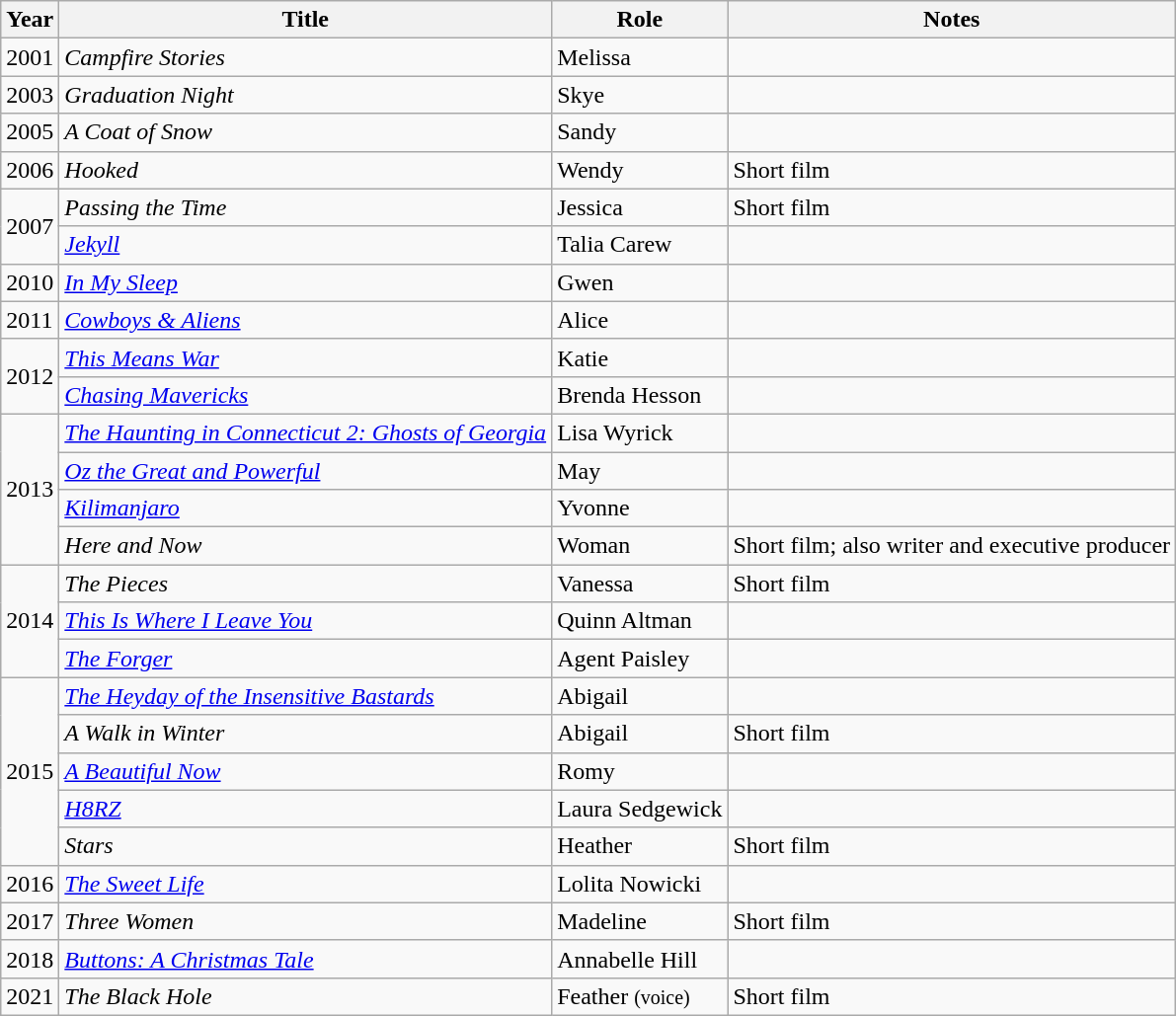<table class="wikitable sortable">
<tr>
<th>Year</th>
<th>Title</th>
<th>Role</th>
<th class="unsortable">Notes</th>
</tr>
<tr>
<td>2001</td>
<td><em>Campfire Stories</em></td>
<td>Melissa</td>
<td></td>
</tr>
<tr>
<td>2003</td>
<td><em>Graduation Night</em></td>
<td>Skye</td>
<td></td>
</tr>
<tr>
<td>2005</td>
<td><em>A Coat of Snow</em></td>
<td>Sandy</td>
<td></td>
</tr>
<tr>
<td>2006</td>
<td><em>Hooked</em></td>
<td>Wendy</td>
<td>Short film</td>
</tr>
<tr>
<td rowspan="2">2007</td>
<td><em>Passing the Time</em></td>
<td>Jessica</td>
<td>Short film</td>
</tr>
<tr>
<td><em><a href='#'>Jekyll</a></em></td>
<td>Talia Carew</td>
<td></td>
</tr>
<tr>
<td>2010</td>
<td><em><a href='#'>In My Sleep</a></em></td>
<td>Gwen</td>
<td></td>
</tr>
<tr>
<td>2011</td>
<td><em><a href='#'>Cowboys & Aliens</a></em></td>
<td>Alice</td>
<td></td>
</tr>
<tr>
<td rowspan="2">2012</td>
<td><em><a href='#'>This Means War</a></em></td>
<td>Katie</td>
<td></td>
</tr>
<tr>
<td><em><a href='#'>Chasing Mavericks</a></em></td>
<td>Brenda Hesson</td>
<td></td>
</tr>
<tr>
<td rowspan="4">2013</td>
<td><em><a href='#'>The Haunting in Connecticut 2: Ghosts of Georgia</a></em></td>
<td>Lisa Wyrick</td>
<td></td>
</tr>
<tr>
<td><em><a href='#'>Oz the Great and Powerful</a></em></td>
<td>May</td>
<td></td>
</tr>
<tr>
<td><em><a href='#'>Kilimanjaro</a></em></td>
<td>Yvonne</td>
<td></td>
</tr>
<tr>
<td><em>Here and Now</em></td>
<td>Woman</td>
<td>Short film; also writer and executive producer</td>
</tr>
<tr>
<td rowspan="3">2014</td>
<td><em>The Pieces</em></td>
<td>Vanessa</td>
<td>Short film</td>
</tr>
<tr>
<td><em><a href='#'>This Is Where I Leave You</a></em></td>
<td>Quinn Altman</td>
<td></td>
</tr>
<tr>
<td><em><a href='#'>The Forger</a></em></td>
<td>Agent Paisley</td>
<td></td>
</tr>
<tr>
<td rowspan="5">2015</td>
<td><em><a href='#'>The Heyday of the Insensitive Bastards</a></em></td>
<td>Abigail</td>
<td></td>
</tr>
<tr>
<td><em>A Walk in Winter</em></td>
<td>Abigail</td>
<td>Short film</td>
</tr>
<tr>
<td><em><a href='#'>A Beautiful Now</a></em></td>
<td>Romy</td>
<td></td>
</tr>
<tr>
<td><em><a href='#'>H8RZ</a></em></td>
<td>Laura Sedgewick</td>
<td></td>
</tr>
<tr>
<td><em>Stars</em></td>
<td>Heather</td>
<td>Short film</td>
</tr>
<tr>
<td>2016</td>
<td><em><a href='#'>The Sweet Life</a></em></td>
<td>Lolita Nowicki</td>
<td></td>
</tr>
<tr>
<td>2017</td>
<td><em>Three Women</em></td>
<td>Madeline</td>
<td>Short film</td>
</tr>
<tr>
<td>2018</td>
<td><em><a href='#'>Buttons: A Christmas Tale</a></em></td>
<td>Annabelle Hill</td>
<td></td>
</tr>
<tr>
<td>2021</td>
<td><em>The Black Hole</em></td>
<td>Feather <small>(voice)</small></td>
<td>Short film</td>
</tr>
</table>
